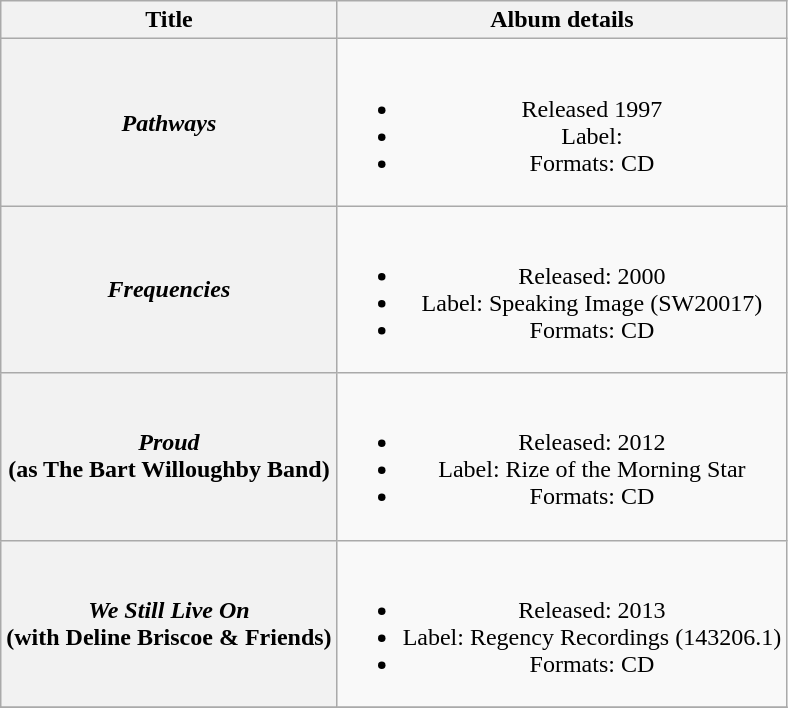<table class="wikitable plainrowheaders" style="text-align:center;">
<tr>
<th>Title</th>
<th>Album details</th>
</tr>
<tr>
<th scope="row"><em>Pathways</em></th>
<td><br><ul><li>Released 1997</li><li>Label:</li><li>Formats: CD</li></ul></td>
</tr>
<tr>
<th scope="row"><em>Frequencies</em></th>
<td><br><ul><li>Released: 2000</li><li>Label: Speaking Image (SW20017)</li><li>Formats: CD</li></ul></td>
</tr>
<tr>
<th scope="row"><em>Proud</em> <br> (as The Bart Willoughby Band)</th>
<td><br><ul><li>Released: 2012</li><li>Label: Rize of the Morning Star</li><li>Formats: CD</li></ul></td>
</tr>
<tr>
<th scope="row"><em>We Still Live On</em> <br> (with Deline Briscoe & Friends)</th>
<td><br><ul><li>Released: 2013</li><li>Label: Regency Recordings (143206.1)</li><li>Formats: CD</li></ul></td>
</tr>
<tr>
</tr>
</table>
